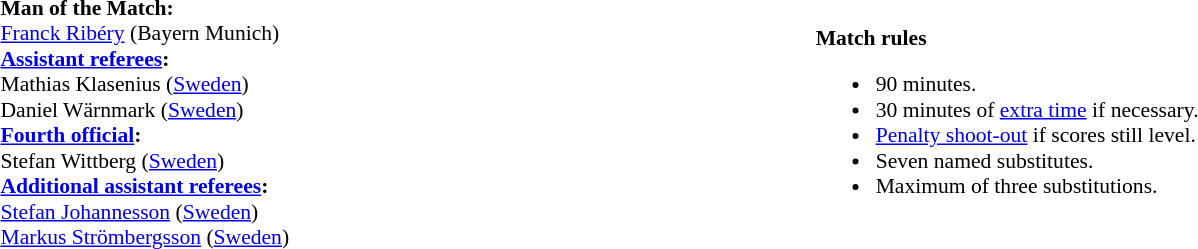<table width=100% style="font-size:90%">
<tr>
<td><br><strong>Man of the Match:</strong>
<br><a href='#'>Franck Ribéry</a> (Bayern Munich)<br><strong><a href='#'>Assistant referees</a>:</strong>
<br>Mathias Klasenius (<a href='#'>Sweden</a>)
<br>Daniel Wärnmark (<a href='#'>Sweden</a>)
<br><strong><a href='#'>Fourth official</a>:</strong>
<br>Stefan Wittberg (<a href='#'>Sweden</a>)
<br><strong><a href='#'>Additional assistant referees</a>:</strong>
<br><a href='#'>Stefan Johannesson</a> (<a href='#'>Sweden</a>)
<br><a href='#'>Markus Strömbergsson</a> (<a href='#'>Sweden</a>)</td>
<td><br><strong>Match rules</strong><ul><li>90 minutes.</li><li>30 minutes of <a href='#'>extra time</a> if necessary.</li><li><a href='#'>Penalty shoot-out</a> if scores still level.</li><li>Seven named substitutes.</li><li>Maximum of three substitutions.</li></ul></td>
</tr>
</table>
